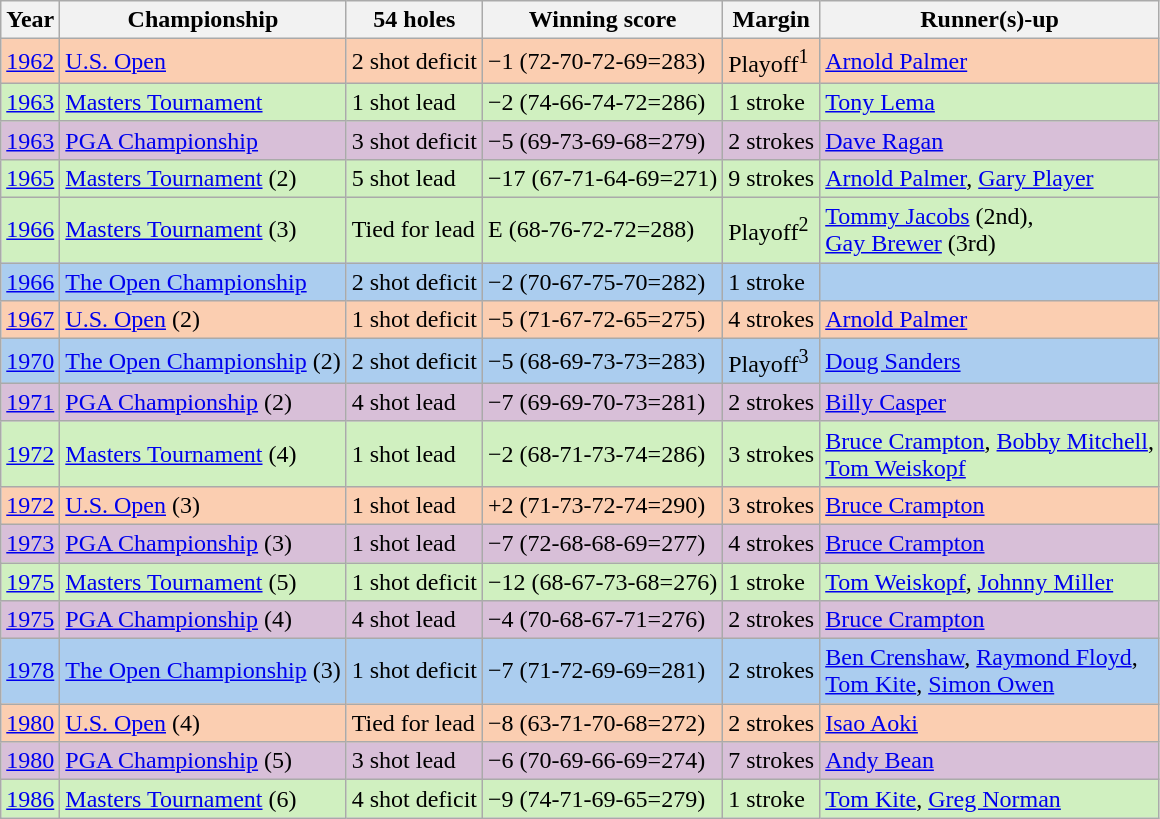<table class="wikitable">
<tr>
<th>Year</th>
<th>Championship</th>
<th>54 holes</th>
<th>Winning score</th>
<th>Margin</th>
<th>Runner(s)-up</th>
</tr>
<tr style="background:#fbceb1;">
<td><a href='#'>1962</a></td>
<td><a href='#'>U.S. Open</a></td>
<td>2 shot deficit</td>
<td>−1 (72-70-72-69=283)</td>
<td>Playoff<sup>1</sup></td>
<td> <a href='#'>Arnold Palmer</a></td>
</tr>
<tr style="background:#d0f0c0;">
<td><a href='#'>1963</a></td>
<td><a href='#'>Masters Tournament</a></td>
<td>1 shot lead</td>
<td>−2 (74-66-74-72=286)</td>
<td>1 stroke</td>
<td> <a href='#'>Tony Lema</a></td>
</tr>
<tr style="background:#D8BFD8;">
<td><a href='#'>1963</a></td>
<td><a href='#'>PGA Championship</a></td>
<td>3 shot deficit</td>
<td>−5 (69-73-69-68=279)</td>
<td>2 strokes</td>
<td> <a href='#'>Dave Ragan</a></td>
</tr>
<tr style="background:#d0f0c0;">
<td><a href='#'>1965</a></td>
<td><a href='#'>Masters Tournament</a> (2)</td>
<td>5 shot lead</td>
<td>−17 (67-71-64-69=271)</td>
<td>9 strokes</td>
<td> <a href='#'>Arnold Palmer</a>,  <a href='#'>Gary Player</a></td>
</tr>
<tr style="background:#d0f0c0;">
<td><a href='#'>1966</a></td>
<td><a href='#'>Masters Tournament</a> (3)</td>
<td>Tied for lead</td>
<td>E (68-76-72-72=288)</td>
<td>Playoff<sup>2</sup></td>
<td> <a href='#'>Tommy Jacobs</a> (2nd),<br> <a href='#'>Gay Brewer</a> (3rd)</td>
</tr>
<tr style="background:#abcdef;">
<td><a href='#'>1966</a></td>
<td><a href='#'>The Open Championship</a></td>
<td>2 shot deficit</td>
<td>−2 (70-67-75-70=282)</td>
<td>1 stroke</td>
<td></td>
</tr>
<tr style="background:#fbceb1;">
<td><a href='#'>1967</a></td>
<td><a href='#'>U.S. Open</a> (2)</td>
<td>1 shot deficit</td>
<td>−5 (71-67-72-65=275)</td>
<td>4 strokes</td>
<td> <a href='#'>Arnold Palmer</a></td>
</tr>
<tr style="background:#abcdef;">
<td><a href='#'>1970</a></td>
<td><a href='#'>The Open Championship</a> (2)</td>
<td>2 shot deficit</td>
<td>−5 (68-69-73-73=283)</td>
<td>Playoff<sup>3</sup></td>
<td> <a href='#'>Doug Sanders</a></td>
</tr>
<tr style="background:#D8BFD8;">
<td><a href='#'>1971</a></td>
<td><a href='#'>PGA Championship</a> (2)</td>
<td>4 shot lead</td>
<td>−7 (69-69-70-73=281)</td>
<td>2 strokes</td>
<td> <a href='#'>Billy Casper</a></td>
</tr>
<tr style="background:#d0f0c0;">
<td><a href='#'>1972</a></td>
<td><a href='#'>Masters Tournament</a> (4)</td>
<td>1 shot lead</td>
<td>−2 (68-71-73-74=286)</td>
<td>3 strokes</td>
<td> <a href='#'>Bruce Crampton</a>,  <a href='#'>Bobby Mitchell</a>,<br> <a href='#'>Tom Weiskopf</a></td>
</tr>
<tr style="background:#fbceb1;">
<td><a href='#'>1972</a></td>
<td><a href='#'>U.S. Open</a> (3)</td>
<td>1 shot lead</td>
<td>+2 (71-73-72-74=290)</td>
<td>3 strokes</td>
<td> <a href='#'>Bruce Crampton</a></td>
</tr>
<tr style="background:#D8BFD8;">
<td><a href='#'>1973</a></td>
<td><a href='#'>PGA Championship</a> (3)</td>
<td>1 shot lead</td>
<td>−7 (72-68-68-69=277)</td>
<td>4 strokes</td>
<td> <a href='#'>Bruce Crampton</a></td>
</tr>
<tr style="background:#d0f0c0;">
<td><a href='#'>1975</a></td>
<td><a href='#'>Masters Tournament</a> (5)</td>
<td>1 shot deficit</td>
<td>−12 (68-67-73-68=276)</td>
<td>1 stroke</td>
<td> <a href='#'>Tom Weiskopf</a>,  <a href='#'>Johnny Miller</a></td>
</tr>
<tr style="background:#D8BFD8;">
<td><a href='#'>1975</a></td>
<td><a href='#'>PGA Championship</a> (4)</td>
<td>4 shot lead</td>
<td>−4 (70-68-67-71=276)</td>
<td>2 strokes</td>
<td> <a href='#'>Bruce Crampton</a></td>
</tr>
<tr style="background:#abcdef;">
<td><a href='#'>1978</a></td>
<td><a href='#'>The Open Championship</a> (3)</td>
<td>1 shot deficit</td>
<td>−7 (71-72-69-69=281)</td>
<td>2 strokes</td>
<td> <a href='#'>Ben Crenshaw</a>,  <a href='#'>Raymond Floyd</a>,<br> <a href='#'>Tom Kite</a>,  <a href='#'>Simon Owen</a></td>
</tr>
<tr style="background:#fbceb1;">
<td><a href='#'>1980</a></td>
<td><a href='#'>U.S. Open</a> (4)</td>
<td>Tied for lead</td>
<td>−8 (63-71-70-68=272)</td>
<td>2 strokes</td>
<td> <a href='#'>Isao Aoki</a></td>
</tr>
<tr style="background:#D8BFD8;">
<td><a href='#'>1980</a></td>
<td><a href='#'>PGA Championship</a> (5)</td>
<td>3 shot lead</td>
<td>−6 (70-69-66-69=274)</td>
<td>7 strokes</td>
<td> <a href='#'>Andy Bean</a></td>
</tr>
<tr style="background:#d0f0c0;">
<td><a href='#'>1986</a></td>
<td><a href='#'>Masters Tournament</a> (6)</td>
<td>4 shot deficit</td>
<td>−9 (74-71-69-65=279)</td>
<td>1 stroke</td>
<td> <a href='#'>Tom Kite</a>,  <a href='#'>Greg Norman</a></td>
</tr>
</table>
